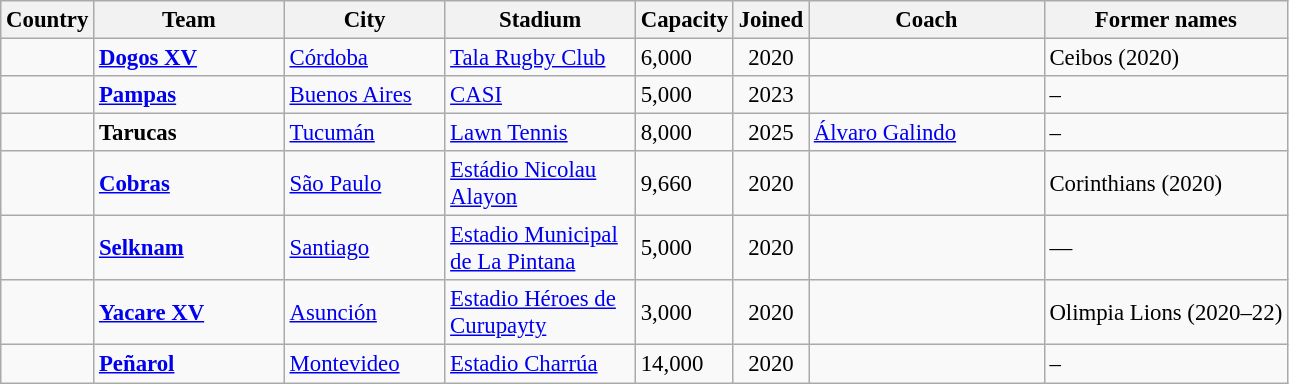<table class="wikitable sortable" style= font-size:95%>
<tr>
<th width=>Country</th>
<th width= 120px>Team</th>
<th width= 100px>City</th>
<th width= 120px>Stadium</th>
<th width=>Capacity</th>
<th width=>Joined</th>
<th width= 150px>Coach</th>
<th>Former names</th>
</tr>
<tr>
<td></td>
<td><strong><a href='#'>Dogos XV</a></strong></td>
<td><a href='#'>Córdoba</a></td>
<td><a href='#'>Tala Rugby Club</a></td>
<td>6,000</td>
<td align=center>2020</td>
<td></td>
<td>Ceibos (2020)</td>
</tr>
<tr>
<td></td>
<td><strong><a href='#'>Pampas</a></strong></td>
<td><a href='#'>Buenos Aires</a></td>
<td><a href='#'>CASI</a></td>
<td>5,000</td>
<td align=center>2023</td>
<td></td>
<td>–</td>
</tr>
<tr>
<td></td>
<td><strong>Tarucas</strong></td>
<td><a href='#'>Tucumán</a></td>
<td><a href='#'>Lawn Tennis</a></td>
<td>8,000</td>
<td align="center">2025</td>
<td><a href='#'>Álvaro Galindo</a></td>
<td>–</td>
</tr>
<tr>
<td></td>
<td><strong><a href='#'>Cobras</a></strong></td>
<td><a href='#'>São Paulo</a></td>
<td><a href='#'>Estádio Nicolau Alayon</a></td>
<td>9,660</td>
<td align=center>2020</td>
<td></td>
<td>Corinthians (2020)</td>
</tr>
<tr>
<td></td>
<td><strong><a href='#'>Selknam</a></strong></td>
<td><a href='#'>Santiago</a></td>
<td><a href='#'>Estadio Municipal de La Pintana</a></td>
<td>5,000</td>
<td align=center>2020</td>
<td></td>
<td>—</td>
</tr>
<tr>
<td></td>
<td><strong><a href='#'>Yacare XV</a></strong></td>
<td><a href='#'>Asunción</a></td>
<td><a href='#'>Estadio Héroes de Curupayty</a></td>
<td>3,000</td>
<td align="center">2020</td>
<td></td>
<td>Olimpia Lions (2020–22)</td>
</tr>
<tr>
<td></td>
<td><strong><a href='#'>Peñarol</a></strong></td>
<td><a href='#'>Montevideo</a></td>
<td><a href='#'>Estadio Charrúa</a></td>
<td>14,000</td>
<td align=center>2020</td>
<td></td>
<td>–</td>
</tr>
</table>
